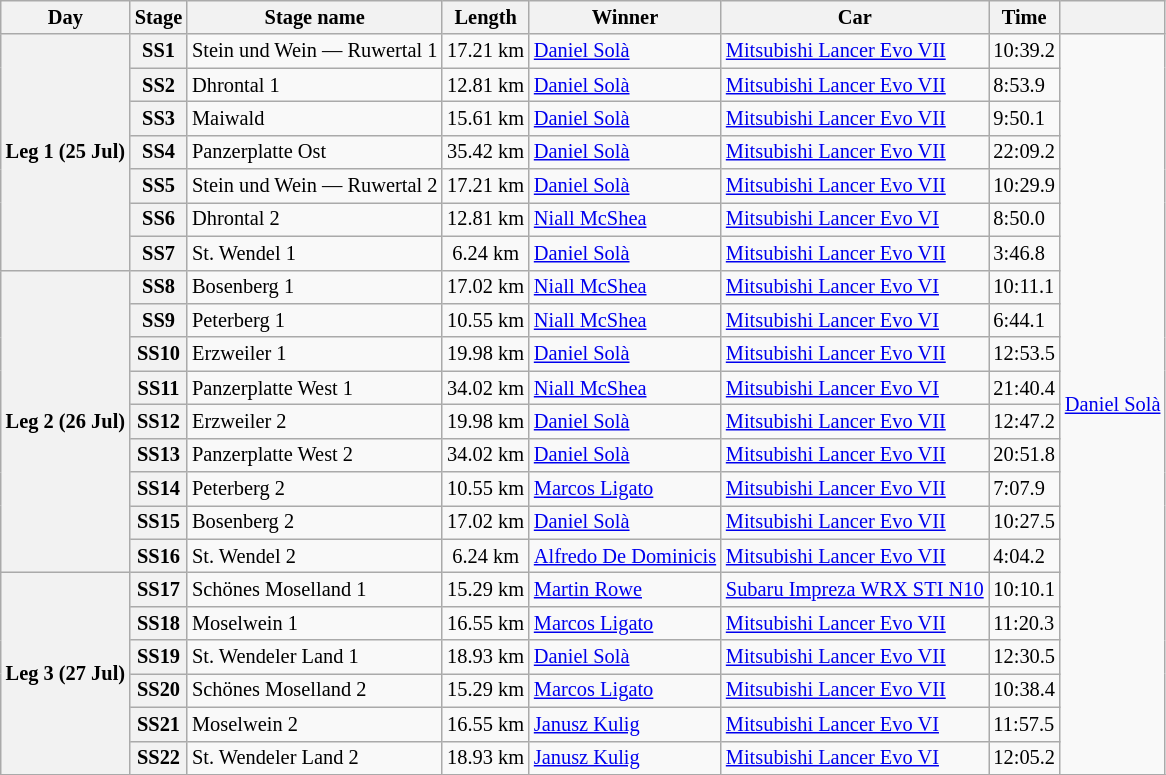<table class="wikitable" style="font-size: 85%;">
<tr>
<th>Day</th>
<th>Stage</th>
<th>Stage name</th>
<th>Length</th>
<th>Winner</th>
<th>Car</th>
<th>Time</th>
<th></th>
</tr>
<tr>
<th rowspan="7">Leg 1 (25 Jul)</th>
<th>SS1</th>
<td>Stein und Wein — Ruwertal 1</td>
<td align="center">17.21 km</td>
<td> <a href='#'>Daniel Solà</a></td>
<td><a href='#'>Mitsubishi Lancer Evo VII</a></td>
<td>10:39.2</td>
<td rowspan="22"> <a href='#'>Daniel Solà</a></td>
</tr>
<tr>
<th>SS2</th>
<td>Dhrontal 1</td>
<td align="center">12.81 km</td>
<td> <a href='#'>Daniel Solà</a></td>
<td><a href='#'>Mitsubishi Lancer Evo VII</a></td>
<td>8:53.9</td>
</tr>
<tr>
<th>SS3</th>
<td>Maiwald</td>
<td align="center">15.61 km</td>
<td> <a href='#'>Daniel Solà</a></td>
<td><a href='#'>Mitsubishi Lancer Evo VII</a></td>
<td>9:50.1</td>
</tr>
<tr>
<th>SS4</th>
<td>Panzerplatte Ost</td>
<td align="center">35.42 km</td>
<td> <a href='#'>Daniel Solà</a></td>
<td><a href='#'>Mitsubishi Lancer Evo VII</a></td>
<td>22:09.2</td>
</tr>
<tr>
<th>SS5</th>
<td>Stein und Wein — Ruwertal 2</td>
<td align="center">17.21 km</td>
<td> <a href='#'>Daniel Solà</a></td>
<td><a href='#'>Mitsubishi Lancer Evo VII</a></td>
<td>10:29.9</td>
</tr>
<tr>
<th>SS6</th>
<td>Dhrontal 2</td>
<td align="center">12.81 km</td>
<td> <a href='#'>Niall McShea</a></td>
<td><a href='#'>Mitsubishi Lancer Evo VI</a></td>
<td>8:50.0</td>
</tr>
<tr>
<th>SS7</th>
<td>St. Wendel 1</td>
<td align="center">6.24 km</td>
<td> <a href='#'>Daniel Solà</a></td>
<td><a href='#'>Mitsubishi Lancer Evo VII</a></td>
<td>3:46.8</td>
</tr>
<tr>
<th rowspan="9">Leg 2 (26 Jul)</th>
<th>SS8</th>
<td>Bosenberg 1</td>
<td align="center">17.02 km</td>
<td> <a href='#'>Niall McShea</a></td>
<td><a href='#'>Mitsubishi Lancer Evo VI</a></td>
<td>10:11.1</td>
</tr>
<tr>
<th>SS9</th>
<td>Peterberg 1</td>
<td align="center">10.55 km</td>
<td> <a href='#'>Niall McShea</a></td>
<td><a href='#'>Mitsubishi Lancer Evo VI</a></td>
<td>6:44.1</td>
</tr>
<tr>
<th>SS10</th>
<td>Erzweiler 1</td>
<td align="center">19.98 km</td>
<td> <a href='#'>Daniel Solà</a></td>
<td><a href='#'>Mitsubishi Lancer Evo VII</a></td>
<td>12:53.5</td>
</tr>
<tr>
<th>SS11</th>
<td>Panzerplatte West 1</td>
<td align="center">34.02 km</td>
<td> <a href='#'>Niall McShea</a></td>
<td><a href='#'>Mitsubishi Lancer Evo VI</a></td>
<td>21:40.4</td>
</tr>
<tr>
<th>SS12</th>
<td>Erzweiler 2</td>
<td align="center">19.98 km</td>
<td> <a href='#'>Daniel Solà</a></td>
<td><a href='#'>Mitsubishi Lancer Evo VII</a></td>
<td>12:47.2</td>
</tr>
<tr>
<th>SS13</th>
<td>Panzerplatte West 2</td>
<td align="center">34.02 km</td>
<td> <a href='#'>Daniel Solà</a></td>
<td><a href='#'>Mitsubishi Lancer Evo VII</a></td>
<td>20:51.8</td>
</tr>
<tr>
<th>SS14</th>
<td>Peterberg 2</td>
<td align="center">10.55 km</td>
<td> <a href='#'>Marcos Ligato</a></td>
<td><a href='#'>Mitsubishi Lancer Evo VII</a></td>
<td>7:07.9</td>
</tr>
<tr>
<th>SS15</th>
<td>Bosenberg 2</td>
<td align="center">17.02 km</td>
<td> <a href='#'>Daniel Solà</a></td>
<td><a href='#'>Mitsubishi Lancer Evo VII</a></td>
<td>10:27.5</td>
</tr>
<tr>
<th>SS16</th>
<td>St. Wendel 2</td>
<td align="center">6.24 km</td>
<td> <a href='#'>Alfredo De Dominicis</a></td>
<td><a href='#'>Mitsubishi Lancer Evo VII</a></td>
<td>4:04.2</td>
</tr>
<tr>
<th rowspan="6">Leg 3 (27 Jul)</th>
<th>SS17</th>
<td>Schönes Moselland 1</td>
<td align="center">15.29 km</td>
<td> <a href='#'>Martin Rowe</a></td>
<td><a href='#'>Subaru Impreza WRX STI N10</a></td>
<td>10:10.1</td>
</tr>
<tr>
<th>SS18</th>
<td>Moselwein 1</td>
<td align="center">16.55 km</td>
<td> <a href='#'>Marcos Ligato</a></td>
<td><a href='#'>Mitsubishi Lancer Evo VII</a></td>
<td>11:20.3</td>
</tr>
<tr>
<th>SS19</th>
<td>St. Wendeler Land 1</td>
<td align="center">18.93 km</td>
<td> <a href='#'>Daniel Solà</a></td>
<td><a href='#'>Mitsubishi Lancer Evo VII</a></td>
<td>12:30.5</td>
</tr>
<tr>
<th>SS20</th>
<td>Schönes Moselland 2</td>
<td align="center">15.29 km</td>
<td> <a href='#'>Marcos Ligato</a></td>
<td><a href='#'>Mitsubishi Lancer Evo VII</a></td>
<td>10:38.4</td>
</tr>
<tr>
<th>SS21</th>
<td>Moselwein 2</td>
<td align="center">16.55 km</td>
<td> <a href='#'>Janusz Kulig</a></td>
<td><a href='#'>Mitsubishi Lancer Evo VI</a></td>
<td>11:57.5</td>
</tr>
<tr>
<th>SS22</th>
<td>St. Wendeler Land 2</td>
<td align="center">18.93 km</td>
<td> <a href='#'>Janusz Kulig</a></td>
<td><a href='#'>Mitsubishi Lancer Evo VI</a></td>
<td>12:05.2</td>
</tr>
<tr>
</tr>
</table>
